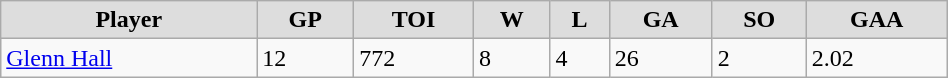<table class="wikitable" border="1" style="width:50%;">
<tr style="text-align:center; background:#ddd;">
<td><strong>Player</strong></td>
<td><strong>GP</strong></td>
<td><strong>TOI</strong></td>
<td><strong>W</strong></td>
<td><strong>L</strong></td>
<td><strong>GA</strong></td>
<td><strong>SO</strong></td>
<td><strong>GAA</strong></td>
</tr>
<tr>
<td><a href='#'>Glenn Hall</a></td>
<td>12</td>
<td>772</td>
<td>8</td>
<td>4</td>
<td>26</td>
<td>2</td>
<td>2.02</td>
</tr>
</table>
